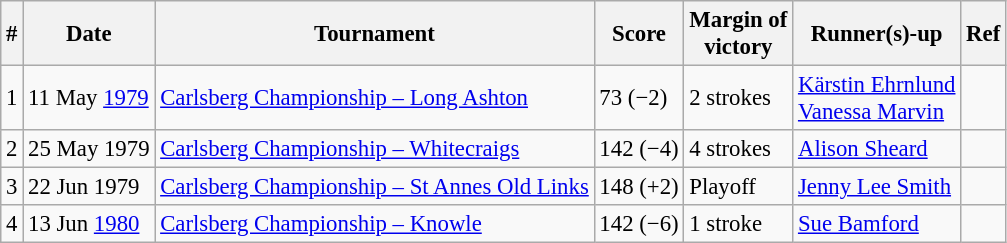<table class="wikitable" style="font-size:95%">
<tr>
<th>#</th>
<th>Date</th>
<th>Tournament</th>
<th>Score</th>
<th>Margin of<br>victory</th>
<th>Runner(s)-up</th>
<th>Ref</th>
</tr>
<tr>
<td align=center>1</td>
<td>11 May <a href='#'>1979</a></td>
<td><a href='#'>Carlsberg Championship – Long Ashton</a></td>
<td>73 (−2)</td>
<td>2 strokes</td>
<td> <a href='#'>Kärstin Ehrnlund</a><br> <a href='#'>Vanessa Marvin</a></td>
<td></td>
</tr>
<tr>
<td align=center>2</td>
<td>25 May 1979</td>
<td><a href='#'>Carlsberg Championship – Whitecraigs</a></td>
<td>142 (−4)</td>
<td>4 strokes</td>
<td> <a href='#'>Alison Sheard</a></td>
<td></td>
</tr>
<tr>
<td align=center>3</td>
<td>22 Jun 1979</td>
<td><a href='#'>Carlsberg Championship – St Annes Old Links</a></td>
<td>148 (+2)</td>
<td>Playoff</td>
<td> <a href='#'>Jenny Lee Smith</a></td>
<td></td>
</tr>
<tr>
<td align=center>4</td>
<td>13 Jun <a href='#'>1980</a></td>
<td><a href='#'>Carlsberg Championship – Knowle</a></td>
<td>142 (−6)</td>
<td>1 stroke</td>
<td> <a href='#'>Sue Bamford</a></td>
<td></td>
</tr>
</table>
